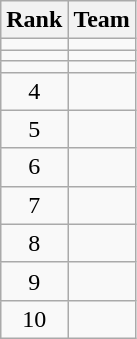<table class="wikitable sortable">
<tr>
<th>Rank</th>
<th>Team</th>
</tr>
<tr>
<td align=center></td>
<td></td>
</tr>
<tr>
<td align=center></td>
<td></td>
</tr>
<tr>
<td align=center></td>
<td></td>
</tr>
<tr>
<td align=center>4</td>
<td></td>
</tr>
<tr>
<td align=center>5</td>
<td></td>
</tr>
<tr>
<td align=center>6</td>
<td></td>
</tr>
<tr>
<td align=center>7</td>
<td></td>
</tr>
<tr>
<td align=center>8</td>
<td></td>
</tr>
<tr>
<td align=center>9</td>
<td></td>
</tr>
<tr>
<td align=center>10</td>
<td></td>
</tr>
</table>
